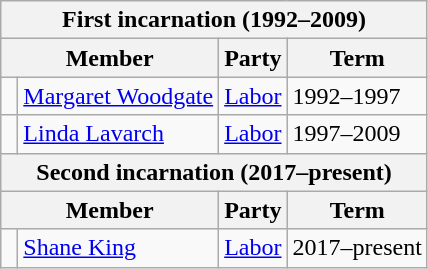<table class="wikitable">
<tr>
<th colspan=4>First incarnation (1992–2009)</th>
</tr>
<tr>
<th colspan="2">Member</th>
<th>Party</th>
<th>Term</th>
</tr>
<tr>
<td> </td>
<td><a href='#'>Margaret Woodgate</a></td>
<td><a href='#'>Labor</a></td>
<td>1992–1997</td>
</tr>
<tr>
<td> </td>
<td><a href='#'>Linda Lavarch</a></td>
<td><a href='#'>Labor</a></td>
<td>1997–2009</td>
</tr>
<tr>
<th colspan=4>Second incarnation (2017–present)</th>
</tr>
<tr>
<th colspan=2>Member</th>
<th>Party</th>
<th>Term</th>
</tr>
<tr>
<td> </td>
<td><a href='#'>Shane King</a></td>
<td><a href='#'>Labor</a></td>
<td>2017–present</td>
</tr>
</table>
